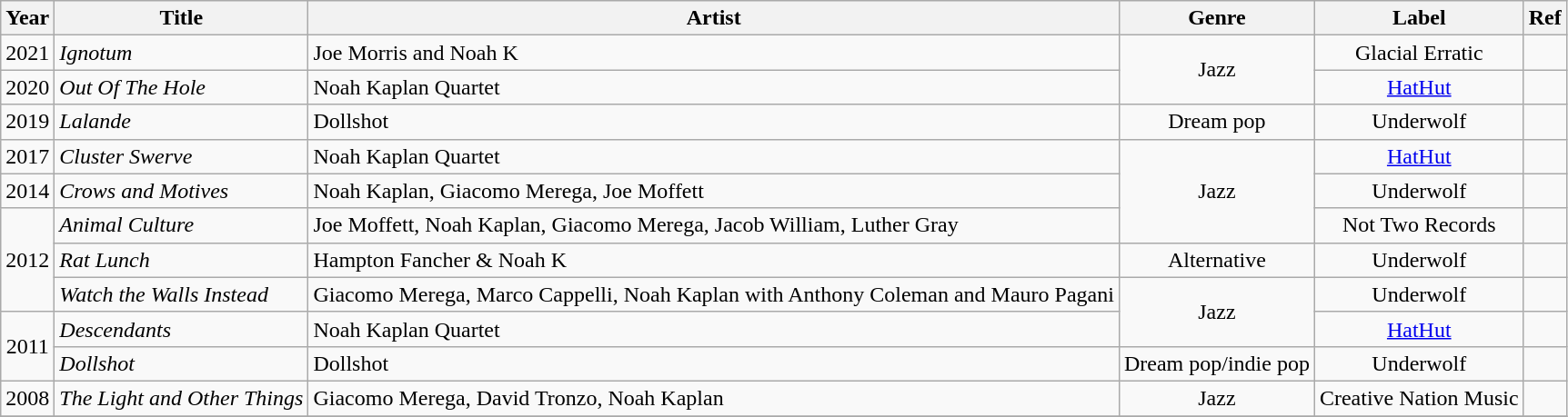<table class="sortable wikitable">
<tr>
<th>Year</th>
<th>Title</th>
<th>Artist</th>
<th>Genre</th>
<th>Label</th>
<th>Ref</th>
</tr>
<tr>
<td style="text-align:center;">2021</td>
<td><em>Ignotum</em></td>
<td>Joe Morris and Noah K</td>
<td style="text-align:center;" rowspan="2">Jazz</td>
<td style="text-align:center;">Glacial Erratic</td>
<td style="text-align:center;"></td>
</tr>
<tr>
<td style="text-align:center;">2020</td>
<td><em>Out Of The Hole</em></td>
<td>Noah Kaplan Quartet</td>
<td style="text-align:center;"><a href='#'>HatHut</a></td>
<td style="text-align:center;"></td>
</tr>
<tr>
<td style="text-align:center;">2019</td>
<td><em>Lalande</em></td>
<td>Dollshot</td>
<td style="text-align:center;">Dream pop</td>
<td style="text-align:center;">Underwolf</td>
<td style="text-align:center;"></td>
</tr>
<tr>
<td style="text-align:center;">2017</td>
<td><em>Cluster Swerve</em></td>
<td>Noah Kaplan Quartet</td>
<td style="text-align:center;" rowspan="3">Jazz</td>
<td style="text-align:center;"><a href='#'>HatHut</a></td>
<td style="text-align:center;"></td>
</tr>
<tr>
<td style="text-align:center;">2014</td>
<td><em>Crows and Motives</em></td>
<td>Noah Kaplan, Giacomo Merega, Joe Moffett</td>
<td style="text-align:center;">Underwolf</td>
<td style="text-align:center;"></td>
</tr>
<tr>
<td style="text-align:center;" rowspan="3">2012</td>
<td><em>Animal Culture</em></td>
<td>Joe Moffett, Noah Kaplan, Giacomo Merega, Jacob William, Luther Gray</td>
<td style="text-align:center;">Not Two Records</td>
<td style="text-align:center;"></td>
</tr>
<tr>
<td><em>Rat Lunch</em></td>
<td>Hampton Fancher & Noah K</td>
<td style="text-align:center;">Alternative</td>
<td style="text-align:center;">Underwolf</td>
<td style="text-align:center;"></td>
</tr>
<tr>
<td><em>Watch the Walls Instead</em></td>
<td>Giacomo Merega, Marco Cappelli, Noah Kaplan with Anthony Coleman and Mauro Pagani</td>
<td style="text-align:center;" rowspan="2">Jazz</td>
<td style="text-align:center;">Underwolf</td>
<td style="text-align:center;"></td>
</tr>
<tr>
<td style="text-align:center;" rowspan="2">2011</td>
<td><em>Descendants</em></td>
<td>Noah Kaplan Quartet</td>
<td style="text-align:center;"><a href='#'>HatHut</a></td>
<td style="text-align:center;"></td>
</tr>
<tr>
<td><em>Dollshot</em></td>
<td>Dollshot</td>
<td style="text-align:center;">Dream pop/indie pop</td>
<td style="text-align:center;">Underwolf</td>
<td style="text-align:center;"></td>
</tr>
<tr>
<td style="text-align:center;">2008</td>
<td><em>The Light and Other Things</em></td>
<td>Giacomo Merega, David Tronzo, Noah Kaplan</td>
<td style="text-align:center;">Jazz</td>
<td style="text-align:center;">Creative Nation Music</td>
<td style="text-align:center;"></td>
</tr>
<tr>
</tr>
</table>
